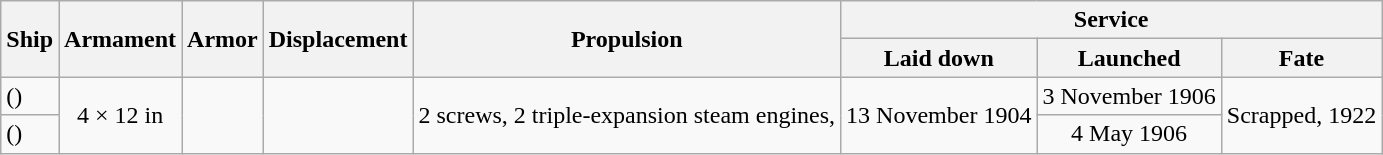<table class="wikitable">
<tr valign="center">
<th align= center rowspan=2>Ship</th>
<th align= center rowspan=2>Armament</th>
<th align= center rowspan=2>Armor</th>
<th align= center rowspan=2>Displacement</th>
<th align= center rowspan=2>Propulsion</th>
<th align= center colspan=3>Service</th>
</tr>
<tr valign="top">
<th align= center>Laid down</th>
<th align= center>Launched</th>
<th align= center>Fate</th>
</tr>
<tr valign="center">
<td align= left> ()</td>
<td align= center rowspan=2>4 × 12 in</td>
<td align= center rowspan=2></td>
<td align= center rowspan=2></td>
<td align= center rowspan=2>2 screws, 2 triple-expansion steam engines, </td>
<td align= center rowspan=2>13 November 1904</td>
<td align= center>3 November 1906</td>
<td align= center rowspan=2>Scrapped, 1922</td>
</tr>
<tr valign="center">
<td align= left> ()</td>
<td align= center>4 May 1906</td>
</tr>
</table>
